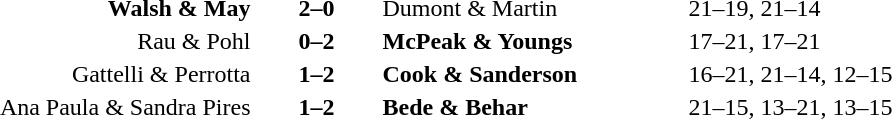<table>
<tr>
<th width=200></th>
<th width=80></th>
<th width=200></th>
<th width=220></th>
</tr>
<tr>
<td align=right><strong>Walsh & May</strong></td>
<td align=center><strong>2–0</strong></td>
<td align=left>Dumont & Martin</td>
<td>21–19, 21–14</td>
</tr>
<tr>
<td align=right>Rau & Pohl</td>
<td align=center><strong>0–2</strong></td>
<td align=left><strong>McPeak & Youngs</strong></td>
<td>17–21, 17–21</td>
</tr>
<tr>
<td align=right>Gattelli & Perrotta</td>
<td align=center><strong>1–2</strong></td>
<td align=left><strong>Cook & Sanderson</strong></td>
<td>16–21, 21–14, 12–15</td>
</tr>
<tr>
<td align=right>Ana Paula & Sandra Pires</td>
<td align=center><strong>1–2</strong></td>
<td align=left><strong>Bede & Behar</strong></td>
<td>21–15, 13–21, 13–15</td>
</tr>
</table>
